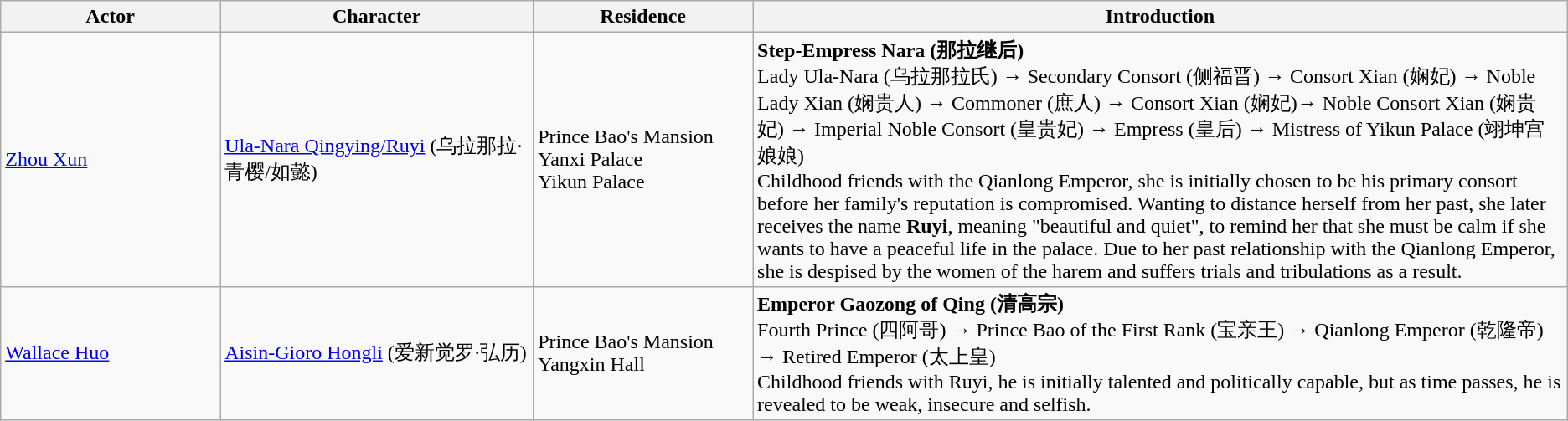<table class="wikitable">
<tr>
<th style="width:14%">Actor</th>
<th style="width:20%">Character</th>
<th style="width:14%">Residence</th>
<th>Introduction</th>
</tr>
<tr>
<td><a href='#'>Zhou Xun</a></td>
<td><a href='#'>Ula-Nara Qingying/Ruyi</a> (乌拉那拉·青樱/如懿)</td>
<td>Prince Bao's Mansion<br>Yanxi Palace<br>Yikun Palace</td>
<td><strong>Step-Empress Nara (那拉继后)</strong><br>Lady Ula-Nara (乌拉那拉氏) → Secondary Consort (侧福晋) → Consort Xian (娴妃) → Noble Lady Xian (娴贵人) → Commoner (庶人) → Consort Xian (娴妃)→ Noble Consort Xian (娴贵妃) → Imperial Noble Consort (皇贵妃) → Empress (皇后) → Mistress of Yikun Palace (翊坤宫娘娘)<br>Childhood friends with the Qianlong Emperor, she is initially chosen to be his primary consort before her family's reputation is compromised. Wanting to distance herself from her past, she later receives the name <strong>Ruyi</strong>, meaning "beautiful and quiet", to remind her that she must be calm if she wants to have a peaceful life in the palace. Due to her past relationship with the Qianlong Emperor, she is despised by the women of the harem and suffers trials and tribulations as a result.</td>
</tr>
<tr>
<td><a href='#'>Wallace Huo</a></td>
<td><a href='#'>Aisin-Gioro Hongli</a> (爱新觉罗·弘历)</td>
<td>Prince Bao's Mansion<br>Yangxin Hall</td>
<td><strong>Emperor Gaozong of Qing (清高宗)</strong><br>Fourth Prince (四阿哥) → Prince Bao of the First Rank (宝亲王) → Qianlong Emperor (乾隆帝) → Retired Emperor (太上皇)<br>Childhood friends with Ruyi, he is initially talented and politically capable, but as time passes, he is revealed to be weak, insecure and selfish.</td>
</tr>
</table>
